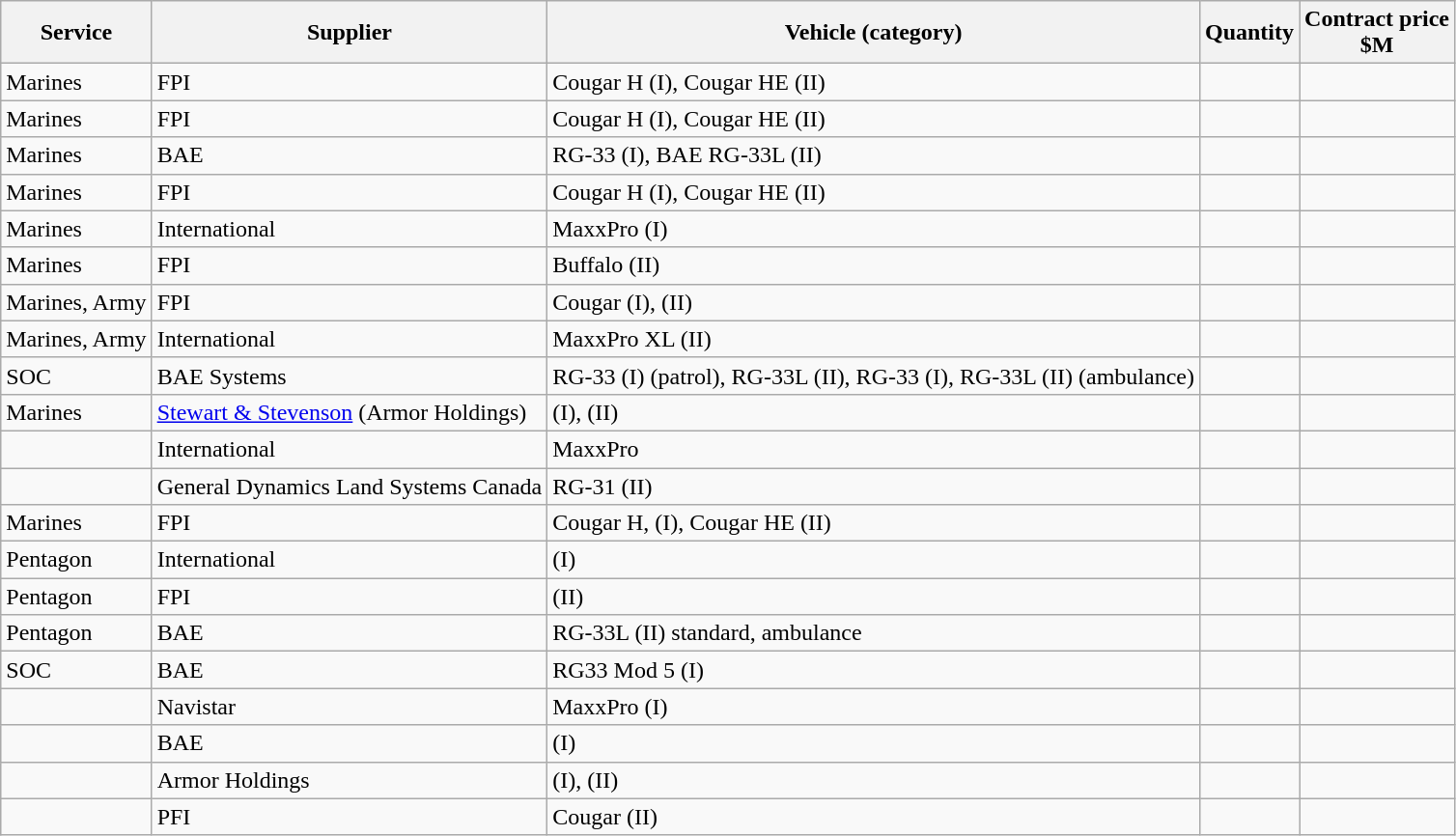<table class="wikitable">
<tr>
<th>Service</th>
<th>Supplier</th>
<th>Vehicle (category)</th>
<th>Quantity</th>
<th>Contract price <br>$M</th>
</tr>
<tr>
<td>Marines</td>
<td>FPI</td>
<td>Cougar H (I), Cougar HE (II)</td>
<td></td>
<td></td>
</tr>
<tr>
<td>Marines</td>
<td>FPI</td>
<td>Cougar H (I), Cougar HE (II)</td>
<td></td>
<td></td>
</tr>
<tr>
<td>Marines</td>
<td>BAE</td>
<td>RG-33 (I), BAE RG-33L (II)</td>
<td></td>
<td></td>
</tr>
<tr>
<td>Marines</td>
<td>FPI</td>
<td>Cougar H  (I), Cougar HE (II)</td>
<td></td>
<td></td>
</tr>
<tr>
<td>Marines</td>
<td>International</td>
<td>MaxxPro (I)</td>
<td></td>
<td></td>
</tr>
<tr>
<td>Marines</td>
<td>FPI</td>
<td>Buffalo (II)</td>
<td></td>
<td></td>
</tr>
<tr>
<td>Marines, Army</td>
<td>FPI</td>
<td>Cougar (I), (II)</td>
<td></td>
<td></td>
</tr>
<tr>
<td>Marines, Army</td>
<td>International</td>
<td>MaxxPro XL (II)</td>
<td></td>
<td></td>
</tr>
<tr>
<td>SOC</td>
<td>BAE Systems</td>
<td>RG-33 (I) (patrol), RG-33L (II), RG-33 (I), RG-33L (II) (ambulance)</td>
<td></td>
<td></td>
</tr>
<tr>
<td>Marines</td>
<td><a href='#'>Stewart & Stevenson</a> (Armor Holdings)</td>
<td>(I), (II)</td>
<td></td>
<td></td>
</tr>
<tr>
<td></td>
<td>International</td>
<td>MaxxPro</td>
<td></td>
<td></td>
</tr>
<tr>
<td></td>
<td>General Dynamics Land Systems Canada</td>
<td>RG-31 (II)</td>
<td></td>
<td></td>
</tr>
<tr>
<td>Marines</td>
<td>FPI</td>
<td>Cougar H, (I), Cougar HE (II)</td>
<td></td>
<td></td>
</tr>
<tr>
<td>Pentagon</td>
<td>International</td>
<td>(I)</td>
<td></td>
<td></td>
</tr>
<tr>
<td>Pentagon</td>
<td>FPI</td>
<td>(II)</td>
<td></td>
<td></td>
</tr>
<tr>
<td>Pentagon</td>
<td>BAE</td>
<td>RG-33L (II) standard, ambulance</td>
<td></td>
<td></td>
</tr>
<tr>
<td>SOC</td>
<td>BAE</td>
<td>RG33 Mod 5 (I)</td>
<td></td>
<td></td>
</tr>
<tr>
<td></td>
<td>Navistar</td>
<td>MaxxPro (I)</td>
<td></td>
<td></td>
</tr>
<tr>
<td></td>
<td>BAE</td>
<td>(I)</td>
<td></td>
<td></td>
</tr>
<tr>
<td></td>
<td>Armor Holdings</td>
<td>(I), (II)</td>
<td></td>
<td></td>
</tr>
<tr>
<td></td>
<td>PFI</td>
<td>Cougar (II)</td>
<td></td>
<td></td>
</tr>
</table>
